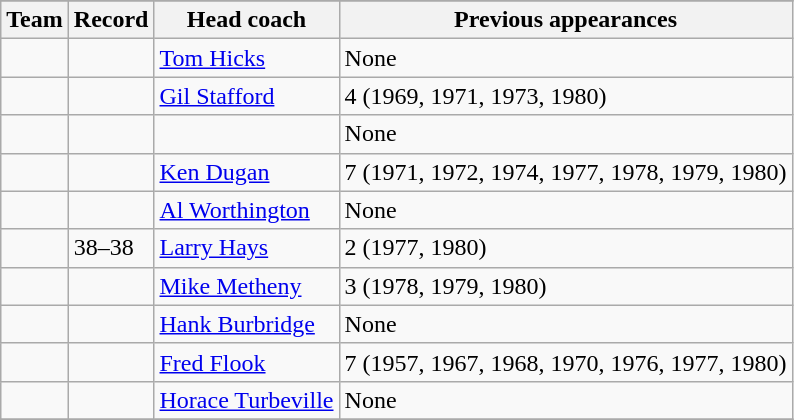<table class="wikitable">
<tr>
</tr>
<tr>
<th>Team</th>
<th>Record</th>
<th>Head coach</th>
<th>Previous appearances</th>
</tr>
<tr>
<td></td>
<td></td>
<td><a href='#'>Tom Hicks</a></td>
<td>None</td>
</tr>
<tr>
<td></td>
<td></td>
<td><a href='#'>Gil Stafford</a></td>
<td>4 (1969, 1971, 1973, 1980)</td>
</tr>
<tr>
<td></td>
<td></td>
<td></td>
<td>None</td>
</tr>
<tr>
<td></td>
<td></td>
<td><a href='#'>Ken Dugan</a></td>
<td>7 (1971, 1972, 1974, 1977, 1978, 1979, 1980)</td>
</tr>
<tr>
<td></td>
<td></td>
<td><a href='#'>Al Worthington</a></td>
<td>None</td>
</tr>
<tr>
<td></td>
<td>38–38</td>
<td><a href='#'>Larry Hays</a></td>
<td>2 (1977, 1980)</td>
</tr>
<tr>
<td></td>
<td></td>
<td><a href='#'>Mike Metheny</a></td>
<td>3 (1978, 1979, 1980)</td>
</tr>
<tr>
<td></td>
<td></td>
<td><a href='#'>Hank Burbridge</a></td>
<td>None</td>
</tr>
<tr>
<td></td>
<td></td>
<td><a href='#'>Fred Flook</a></td>
<td>7 (1957, 1967, 1968, 1970, 1976, 1977, 1980)</td>
</tr>
<tr>
<td></td>
<td></td>
<td><a href='#'>Horace Turbeville</a></td>
<td>None</td>
</tr>
<tr>
</tr>
</table>
